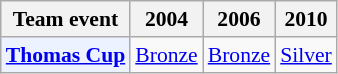<table class="wikitable" style="font-size: 90%; text-align:center">
<tr>
<th>Team event</th>
<th>2004</th>
<th>2006</th>
<th>2010</th>
</tr>
<tr>
<td bgcolor="#ECF2FF"; align="left"><strong><a href='#'>Thomas Cup</a></strong></td>
<td> <a href='#'>Bronze</a></td>
<td> <a href='#'>Bronze</a></td>
<td> <a href='#'>Silver</a></td>
</tr>
</table>
